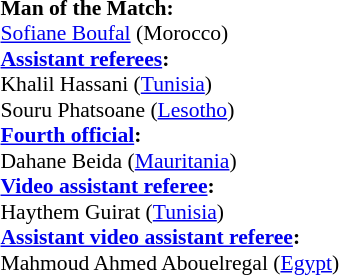<table style="width:100%; font-size:90%;">
<tr>
<td><br><strong>Man of the Match:</strong>
<br><a href='#'>Sofiane Boufal</a> (Morocco)<br><strong><a href='#'>Assistant referees</a>:</strong>
<br>Khalil Hassani (<a href='#'>Tunisia</a>)
<br>Souru Phatsoane (<a href='#'>Lesotho</a>)
<br><strong><a href='#'>Fourth official</a>:</strong>
<br>Dahane Beida (<a href='#'>Mauritania</a>)
<br><strong><a href='#'>Video assistant referee</a>:</strong>
<br>Haythem Guirat (<a href='#'>Tunisia</a>)
<br><strong><a href='#'>Assistant video assistant referee</a>:</strong>
<br>Mahmoud Ahmed Abouelregal (<a href='#'>Egypt</a>)</td>
</tr>
</table>
